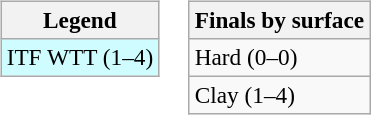<table>
<tr valign=top>
<td><br><table class="wikitable" style=font-size:97%>
<tr>
<th>Legend</th>
</tr>
<tr style="background:#cffcff;">
<td>ITF WTT (1–4)</td>
</tr>
</table>
</td>
<td><br><table class="wikitable" style=font-size:97%>
<tr>
<th>Finals by surface</th>
</tr>
<tr>
<td>Hard (0–0)</td>
</tr>
<tr>
<td>Clay (1–4)</td>
</tr>
</table>
</td>
</tr>
</table>
